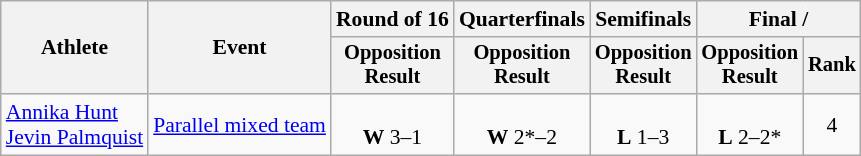<table class="wikitable" style="font-size:90%">
<tr>
<th rowspan="2">Athlete</th>
<th rowspan="2">Event</th>
<th>Round of 16</th>
<th>Quarterfinals</th>
<th>Semifinals</th>
<th colspan=2>Final / </th>
</tr>
<tr style="font-size:95%">
<th>Opposition<br>Result</th>
<th>Opposition<br>Result</th>
<th>Opposition<br>Result</th>
<th>Opposition<br>Result</th>
<th>Rank</th>
</tr>
<tr align=center>
<td align=left><a href='#'>Annika Hunt</a><br><a href='#'>Jevin Palmquist</a></td>
<td align=left><a href='#'>Parallel mixed team</a></td>
<td><br><strong>W</strong> 3–1</td>
<td><br><strong>W</strong> 2*–2</td>
<td><br><strong>L</strong> 1–3</td>
<td><br><strong>L</strong> 2–2*</td>
<td>4</td>
</tr>
</table>
